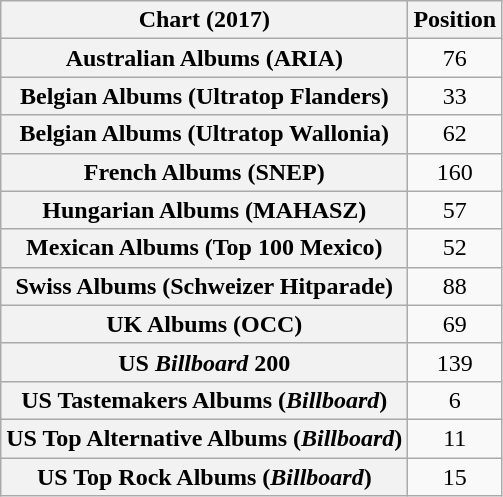<table class="wikitable sortable plainrowheaders" style="text-align:center">
<tr>
<th scope="col">Chart (2017)</th>
<th scope="col">Position</th>
</tr>
<tr>
<th scope="row">Australian Albums (ARIA)</th>
<td>76</td>
</tr>
<tr>
<th scope="row">Belgian Albums (Ultratop Flanders)</th>
<td>33</td>
</tr>
<tr>
<th scope="row">Belgian Albums (Ultratop Wallonia)</th>
<td>62</td>
</tr>
<tr>
<th scope="row">French Albums (SNEP)</th>
<td>160</td>
</tr>
<tr>
<th scope="row">Hungarian Albums (MAHASZ)</th>
<td>57</td>
</tr>
<tr>
<th scope="row">Mexican Albums (Top 100 Mexico)</th>
<td>52</td>
</tr>
<tr>
<th scope="row">Swiss Albums (Schweizer Hitparade)</th>
<td>88</td>
</tr>
<tr>
<th scope="row">UK Albums (OCC)</th>
<td>69</td>
</tr>
<tr>
<th scope="row">US <em>Billboard</em> 200</th>
<td>139</td>
</tr>
<tr>
<th scope="row">US Tastemakers Albums (<em>Billboard</em>)</th>
<td>6</td>
</tr>
<tr>
<th scope="row">US Top Alternative Albums (<em>Billboard</em>)</th>
<td>11</td>
</tr>
<tr>
<th scope="row">US Top Rock Albums (<em>Billboard</em>)</th>
<td>15</td>
</tr>
</table>
